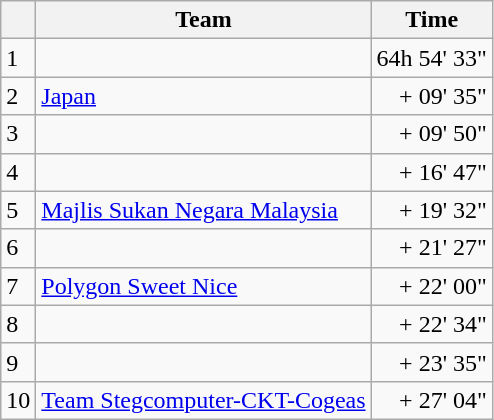<table class=wikitable>
<tr>
<th></th>
<th>Team</th>
<th>Time</th>
</tr>
<tr>
<td>1</td>
<td></td>
<td align=right>64h 54' 33"</td>
</tr>
<tr>
<td>2</td>
<td><a href='#'>Japan</a></td>
<td align=right>+ 09' 35"</td>
</tr>
<tr>
<td>3</td>
<td></td>
<td align=right>+ 09' 50"</td>
</tr>
<tr>
<td>4</td>
<td></td>
<td align=right>+ 16' 47"</td>
</tr>
<tr>
<td>5</td>
<td><a href='#'>Majlis Sukan Negara Malaysia</a></td>
<td align=right>+ 19' 32"</td>
</tr>
<tr>
<td>6</td>
<td></td>
<td align=right>+ 21' 27"</td>
</tr>
<tr>
<td>7</td>
<td><a href='#'>Polygon Sweet Nice</a></td>
<td align=right>+ 22' 00"</td>
</tr>
<tr>
<td>8</td>
<td></td>
<td align=right>+ 22' 34"</td>
</tr>
<tr>
<td>9</td>
<td></td>
<td align=right>+ 23' 35"</td>
</tr>
<tr>
<td>10</td>
<td><a href='#'>Team Stegcomputer-CKT-Cogeas</a></td>
<td align=right>+ 27' 04"</td>
</tr>
</table>
